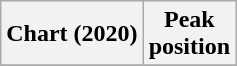<table class="wikitable sortable plainrowheaders">
<tr>
<th>Chart (2020)</th>
<th>Peak<br>position</th>
</tr>
<tr>
</tr>
</table>
